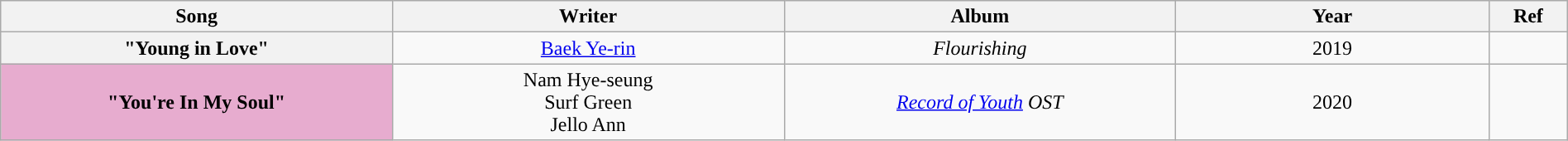<table class="wikitable" style="text-align:center; width:100%">
<tr>
<th style="width:25%">Song</th>
<th style="width:25%">Writer</th>
<th style="width:25%">Album</th>
<th style="width:20%">Year</th>
<th style="width:5%">Ref</th>
</tr>
<tr>
<th scope="row">"Young in Love" </th>
<td><a href='#'>Baek Ye-rin</a></td>
<td><em>Flourishing</em></td>
<td>2019</td>
<td></td>
</tr>
<tr>
<th scope="row" style="background-color:#E7ACCF">"You're In My Soul"</th>
<td>Nam Hye-seung<br>Surf Green<br>Jello Ann</td>
<td><em><a href='#'>Record of Youth</a> OST</em></td>
<td>2020</td>
<td></td>
</tr>
</table>
